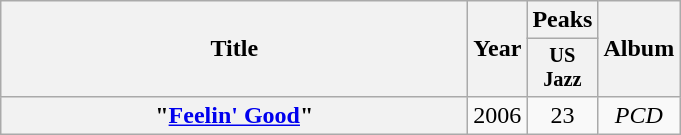<table class="wikitable plainrowheaders" style="text-align:center;">
<tr>
<th scope="col" rowspan="2" style="width:19em;">Title</th>
<th scope="col" rowspan="2">Year</th>
<th scope="col">Peaks</th>
<th scope="col" rowspan="2">Album</th>
</tr>
<tr>
<th scope="col" style="width:2.5em;font-size:85%;">US<br>Jazz<br></th>
</tr>
<tr>
<th scope="row">"<a href='#'>Feelin' Good</a>"</th>
<td>2006</td>
<td>23</td>
<td><em>PCD</em></td>
</tr>
</table>
